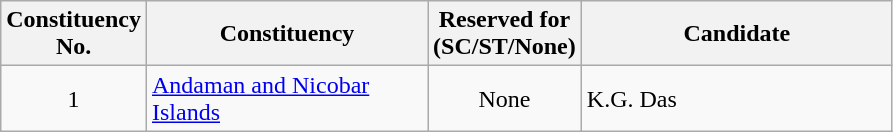<table class= "wikitable sortable">
<tr>
<th>Constituency <br> No.</th>
<th style="width:180px;">Constituency</th>
<th>Reserved for <br> (SC/ST/None)</th>
<th style="width:200px;">Candidate </th>
</tr>
<tr>
<td style="text-align:center;">1</td>
<td><a href='#'>Andaman and Nicobar Islands</a></td>
<td style="text-align:center;">None</td>
<td>K.G. Das</td>
</tr>
</table>
